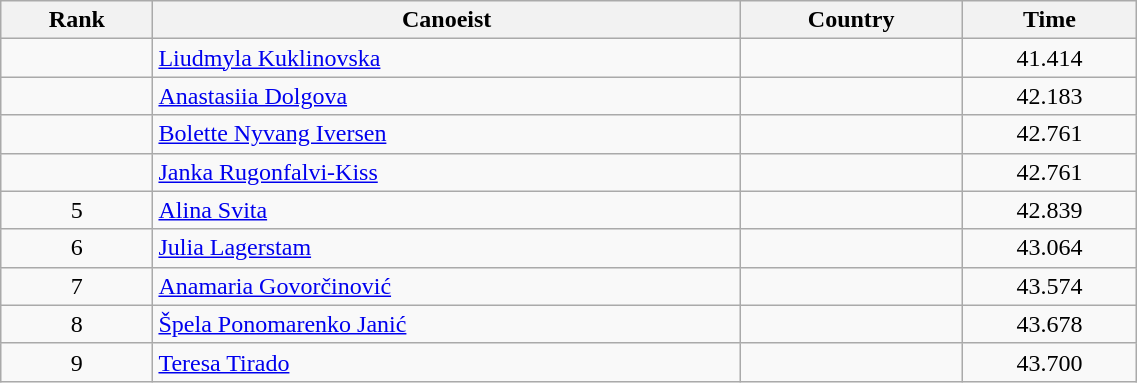<table class="wikitable" style="text-align:center;width: 60%">
<tr>
<th>Rank</th>
<th>Canoeist</th>
<th>Country</th>
<th>Time</th>
</tr>
<tr>
<td></td>
<td align="left"><a href='#'>Liudmyla Kuklinovska</a></td>
<td align="left"></td>
<td>41.414</td>
</tr>
<tr>
<td></td>
<td align="left"><a href='#'>Anastasiia Dolgova</a></td>
<td align="left"></td>
<td>42.183</td>
</tr>
<tr>
<td></td>
<td align="left"><a href='#'>Bolette Nyvang Iversen</a></td>
<td align="left"></td>
<td>42.761</td>
</tr>
<tr>
<td></td>
<td align="left"><a href='#'>Janka Rugonfalvi-Kiss</a></td>
<td align="left"></td>
<td>42.761</td>
</tr>
<tr>
<td>5</td>
<td align="left"><a href='#'>Alina Svita</a></td>
<td align="left"></td>
<td>42.839</td>
</tr>
<tr>
<td>6</td>
<td align="left"><a href='#'>Julia Lagerstam</a></td>
<td align="left"></td>
<td>43.064</td>
</tr>
<tr>
<td>7</td>
<td align="left"><a href='#'>Anamaria Govorčinović</a></td>
<td align="left"></td>
<td>43.574</td>
</tr>
<tr>
<td>8</td>
<td align="left"><a href='#'>Špela Ponomarenko Janić</a></td>
<td align="left"></td>
<td>43.678</td>
</tr>
<tr>
<td>9</td>
<td align="left"><a href='#'>Teresa Tirado</a></td>
<td align="left"></td>
<td>43.700</td>
</tr>
</table>
